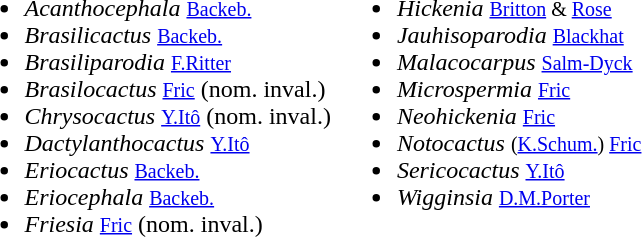<table>
<tr style="vertical-align:top">
<td><br><ul><li><em>Acanthocephala</em> <small><a href='#'>Backeb.</a></small></li><li><em>Brasilicactus</em> <small><a href='#'>Backeb.</a></small></li><li><em>Brasiliparodia</em> <small><a href='#'>F.Ritter</a></small></li><li><em>Brasilocactus</em> <small><a href='#'>Fric</a></small> (nom. inval.)</li><li><em>Chrysocactus</em> <small><a href='#'>Y.Itô</a></small> (nom. inval.)</li><li><em>Dactylanthocactus</em> <small><a href='#'>Y.Itô</a></small></li><li><em>Eriocactus</em> <small><a href='#'>Backeb.</a></small></li><li><em>Eriocephala</em> <small><a href='#'>Backeb.</a></small></li><li><em>Friesia</em> <small><a href='#'>Fric</a></small> (nom. inval.)</li></ul></td>
<td><br><ul><li><em>Hickenia</em> <small><a href='#'>Britton</a> & <a href='#'>Rose</a></small></li><li><em>Jauhisoparodia</em> <small><a href='#'>Blackhat</a></small></li><li><em>Malacocarpus</em> <small><a href='#'>Salm-Dyck</a></small></li><li><em>Microspermia</em> <small><a href='#'>Fric</a></small></li><li><em>Neohickenia</em> <small><a href='#'>Fric</a></small></li><li><em>Notocactus</em> <small>(<a href='#'>K.Schum.</a>) <a href='#'>Fric</a></small></li><li><em>Sericocactus</em> <small><a href='#'>Y.Itô</a></small></li><li><em>Wigginsia</em> <small><a href='#'>D.M.Porter</a></small></li></ul></td>
</tr>
</table>
